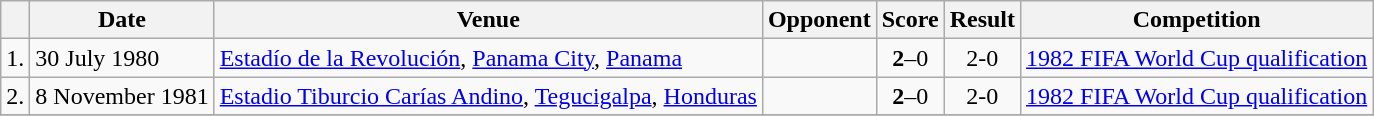<table class="wikitable">
<tr>
<th></th>
<th>Date</th>
<th>Venue</th>
<th>Opponent</th>
<th>Score</th>
<th>Result</th>
<th>Competition</th>
</tr>
<tr>
<td align="center">1.</td>
<td>30 July 1980</td>
<td><a href='#'>Estadío de la Revolución</a>, <a href='#'>Panama City</a>, <a href='#'>Panama</a></td>
<td></td>
<td align="center"><strong>2</strong>–0</td>
<td align="center">2-0</td>
<td><a href='#'>1982 FIFA World Cup qualification</a></td>
</tr>
<tr>
<td align="center">2.</td>
<td>8 November 1981</td>
<td><a href='#'>Estadio Tiburcio Carías Andino</a>, <a href='#'>Tegucigalpa</a>, <a href='#'>Honduras</a></td>
<td></td>
<td align="center"><strong>2</strong>–0</td>
<td align="center">2-0</td>
<td><a href='#'>1982 FIFA World Cup qualification</a></td>
</tr>
<tr>
</tr>
</table>
